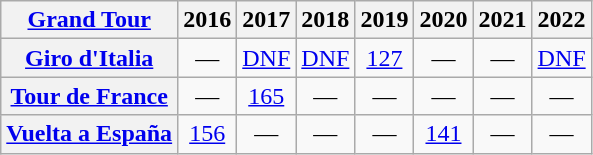<table class="wikitable plainrowheaders">
<tr>
<th scope="col"><a href='#'>Grand Tour</a></th>
<th scope="col">2016</th>
<th scope="col">2017</th>
<th scope="col">2018</th>
<th scope="col">2019</th>
<th scope="col">2020</th>
<th scope="col">2021</th>
<th scope="col">2022</th>
</tr>
<tr style="text-align:center;">
<th scope="row"> <a href='#'>Giro d'Italia</a></th>
<td>—</td>
<td style="text-align:center;"><a href='#'>DNF</a></td>
<td style="text-align:center;"><a href='#'>DNF</a></td>
<td style="text-align:center;"><a href='#'>127</a></td>
<td>—</td>
<td>—</td>
<td><a href='#'>DNF</a></td>
</tr>
<tr style="text-align:center;">
<th scope="row"> <a href='#'>Tour de France</a></th>
<td>—</td>
<td><a href='#'>165</a></td>
<td>—</td>
<td>—</td>
<td>—</td>
<td>—</td>
<td>—</td>
</tr>
<tr style="text-align:center;">
<th scope="row"> <a href='#'>Vuelta a España</a></th>
<td style="text-align:center;"><a href='#'>156</a></td>
<td>—</td>
<td>—</td>
<td>—</td>
<td style="text-align:center;"><a href='#'>141</a></td>
<td>—</td>
<td>—</td>
</tr>
</table>
